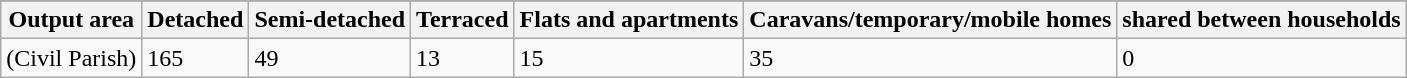<table class="wikitable">
<tr>
</tr>
<tr>
<th>Output area</th>
<th>Detached</th>
<th>Semi-detached</th>
<th>Terraced</th>
<th>Flats and apartments</th>
<th>Caravans/temporary/mobile homes</th>
<th>shared between households</th>
</tr>
<tr>
<td>(Civil Parish)</td>
<td>165</td>
<td>49</td>
<td>13</td>
<td>15</td>
<td>35</td>
<td>0</td>
</tr>
</table>
